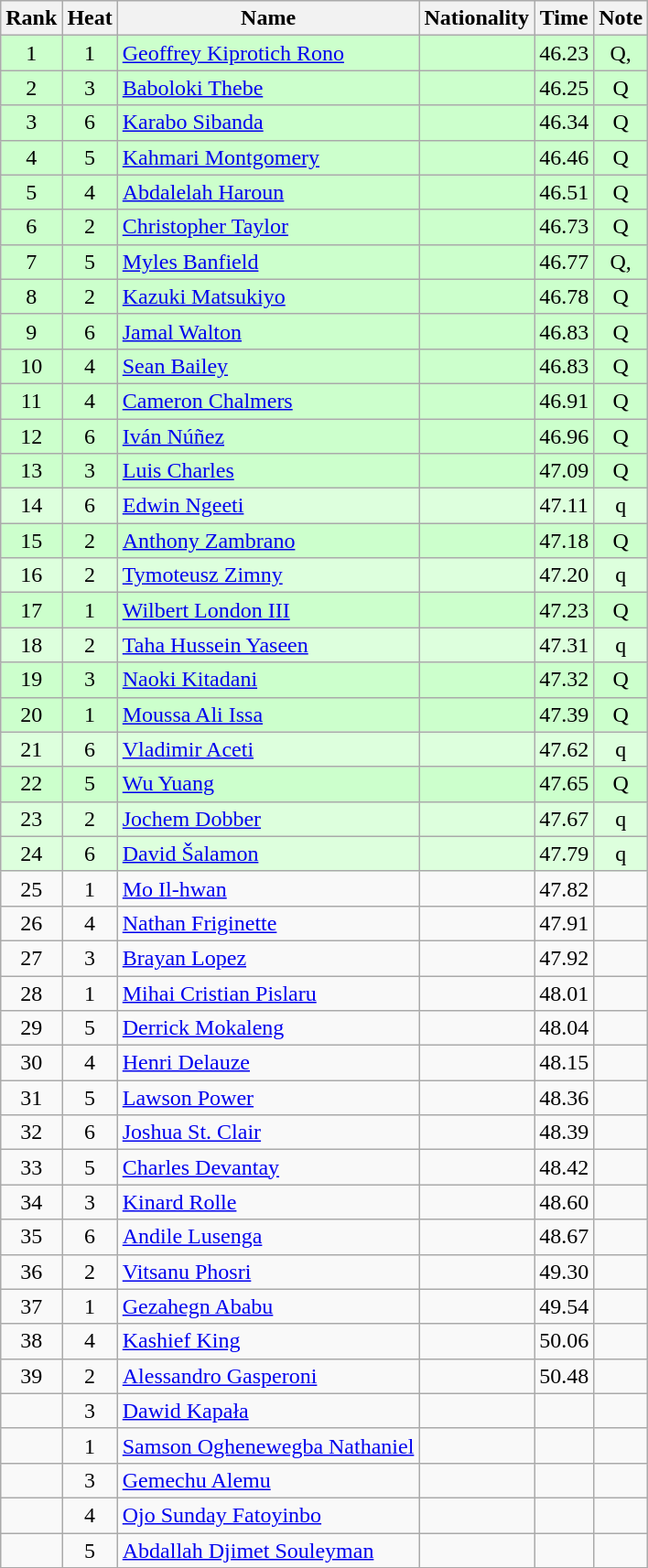<table class="wikitable sortable" style="text-align:center">
<tr>
<th>Rank</th>
<th>Heat</th>
<th>Name</th>
<th>Nationality</th>
<th>Time</th>
<th>Note</th>
</tr>
<tr bgcolor=ccffcc>
<td>1</td>
<td>1</td>
<td align=left><a href='#'>Geoffrey Kiprotich Rono</a></td>
<td align=left></td>
<td>46.23</td>
<td>Q, <strong></strong></td>
</tr>
<tr bgcolor=ccffcc>
<td>2</td>
<td>3</td>
<td align=left><a href='#'>Baboloki Thebe</a></td>
<td align=left></td>
<td>46.25</td>
<td>Q</td>
</tr>
<tr bgcolor=ccffcc>
<td>3</td>
<td>6</td>
<td align=left><a href='#'>Karabo Sibanda</a></td>
<td align=left></td>
<td>46.34</td>
<td>Q</td>
</tr>
<tr bgcolor=ccffcc>
<td>4</td>
<td>5</td>
<td align=left><a href='#'>Kahmari Montgomery</a></td>
<td align=left></td>
<td>46.46</td>
<td>Q</td>
</tr>
<tr bgcolor=ccffcc>
<td>5</td>
<td>4</td>
<td align=left><a href='#'>Abdalelah Haroun</a></td>
<td align=left></td>
<td>46.51</td>
<td>Q</td>
</tr>
<tr bgcolor=ccffcc>
<td>6</td>
<td>2</td>
<td align=left><a href='#'>Christopher Taylor</a></td>
<td align=left></td>
<td>46.73</td>
<td>Q</td>
</tr>
<tr bgcolor=ccffcc>
<td>7</td>
<td>5</td>
<td align=left><a href='#'>Myles Banfield</a></td>
<td align=left></td>
<td>46.77</td>
<td>Q, <strong></strong></td>
</tr>
<tr bgcolor=ccffcc>
<td>8</td>
<td>2</td>
<td align=left><a href='#'>Kazuki Matsukiyo</a></td>
<td align=left></td>
<td>46.78</td>
<td>Q</td>
</tr>
<tr bgcolor=ccffcc>
<td>9</td>
<td>6</td>
<td align=left><a href='#'>Jamal Walton</a></td>
<td align=left></td>
<td>46.83</td>
<td>Q</td>
</tr>
<tr bgcolor=ccffcc>
<td>10</td>
<td>4</td>
<td align=left><a href='#'>Sean Bailey</a></td>
<td align=left></td>
<td>46.83</td>
<td>Q</td>
</tr>
<tr bgcolor=ccffcc>
<td>11</td>
<td>4</td>
<td align=left><a href='#'>Cameron Chalmers</a></td>
<td align=left></td>
<td>46.91</td>
<td>Q</td>
</tr>
<tr bgcolor=ccffcc>
<td>12</td>
<td>6</td>
<td align=left><a href='#'>Iván Núñez</a></td>
<td align=left></td>
<td>46.96</td>
<td>Q</td>
</tr>
<tr bgcolor=ccffcc>
<td>13</td>
<td>3</td>
<td align=left><a href='#'>Luis Charles</a></td>
<td align=left></td>
<td>47.09</td>
<td>Q</td>
</tr>
<tr bgcolor=ddffdd>
<td>14</td>
<td>6</td>
<td align=left><a href='#'>Edwin Ngeeti</a></td>
<td align=left></td>
<td>47.11</td>
<td>q</td>
</tr>
<tr bgcolor=ccffcc>
<td>15</td>
<td>2</td>
<td align=left><a href='#'>Anthony Zambrano</a></td>
<td align=left></td>
<td>47.18</td>
<td>Q</td>
</tr>
<tr bgcolor=ddffdd>
<td>16</td>
<td>2</td>
<td align=left><a href='#'>Tymoteusz Zimny</a></td>
<td align=left></td>
<td>47.20</td>
<td>q</td>
</tr>
<tr bgcolor=ccffcc>
<td>17</td>
<td>1</td>
<td align=left><a href='#'>Wilbert London III</a></td>
<td align=left></td>
<td>47.23</td>
<td>Q</td>
</tr>
<tr bgcolor=ddffdd>
<td>18</td>
<td>2</td>
<td align=left><a href='#'>Taha Hussein Yaseen</a></td>
<td align=left></td>
<td>47.31</td>
<td>q</td>
</tr>
<tr bgcolor=ccffcc>
<td>19</td>
<td>3</td>
<td align=left><a href='#'>Naoki Kitadani</a></td>
<td align=left></td>
<td>47.32</td>
<td>Q</td>
</tr>
<tr bgcolor=ccffcc>
<td>20</td>
<td>1</td>
<td align=left><a href='#'>Moussa Ali Issa</a></td>
<td align=left></td>
<td>47.39</td>
<td>Q</td>
</tr>
<tr bgcolor=ddffdd>
<td>21</td>
<td>6</td>
<td align=left><a href='#'>Vladimir Aceti</a></td>
<td align=left></td>
<td>47.62</td>
<td>q</td>
</tr>
<tr bgcolor=ccffcc>
<td>22</td>
<td>5</td>
<td align=left><a href='#'>Wu Yuang</a></td>
<td align=left></td>
<td>47.65</td>
<td>Q</td>
</tr>
<tr bgcolor=ddffdd>
<td>23</td>
<td>2</td>
<td align=left><a href='#'>Jochem Dobber</a></td>
<td align=left></td>
<td>47.67</td>
<td>q</td>
</tr>
<tr bgcolor=ddffdd>
<td>24</td>
<td>6</td>
<td align=left><a href='#'>David Šalamon</a></td>
<td align=left></td>
<td>47.79</td>
<td>q</td>
</tr>
<tr>
<td>25</td>
<td>1</td>
<td align=left><a href='#'>Mo Il-hwan</a></td>
<td align=left></td>
<td>47.82</td>
<td></td>
</tr>
<tr>
<td>26</td>
<td>4</td>
<td align=left><a href='#'>Nathan Friginette</a></td>
<td align=left></td>
<td>47.91</td>
<td></td>
</tr>
<tr>
<td>27</td>
<td>3</td>
<td align=left><a href='#'>Brayan Lopez</a></td>
<td align=left></td>
<td>47.92</td>
<td></td>
</tr>
<tr>
<td>28</td>
<td>1</td>
<td align=left><a href='#'>Mihai Cristian Pislaru</a></td>
<td align=left></td>
<td>48.01</td>
<td></td>
</tr>
<tr>
<td>29</td>
<td>5</td>
<td align=left><a href='#'>Derrick Mokaleng</a></td>
<td align=left></td>
<td>48.04</td>
<td></td>
</tr>
<tr>
<td>30</td>
<td>4</td>
<td align=left><a href='#'>Henri Delauze</a></td>
<td align=left></td>
<td>48.15</td>
<td></td>
</tr>
<tr>
<td>31</td>
<td>5</td>
<td align=left><a href='#'>Lawson Power</a></td>
<td align=left></td>
<td>48.36</td>
<td></td>
</tr>
<tr>
<td>32</td>
<td>6</td>
<td align=left><a href='#'>Joshua St. Clair</a></td>
<td align=left></td>
<td>48.39</td>
<td></td>
</tr>
<tr>
<td>33</td>
<td>5</td>
<td align=left><a href='#'>Charles Devantay</a></td>
<td align=left></td>
<td>48.42</td>
<td></td>
</tr>
<tr>
<td>34</td>
<td>3</td>
<td align=left><a href='#'>Kinard Rolle</a></td>
<td align=left></td>
<td>48.60</td>
<td></td>
</tr>
<tr>
<td>35</td>
<td>6</td>
<td align=left><a href='#'>Andile Lusenga</a></td>
<td align=left></td>
<td>48.67</td>
<td></td>
</tr>
<tr>
<td>36</td>
<td>2</td>
<td align=left><a href='#'>Vitsanu Phosri</a></td>
<td align=left></td>
<td>49.30</td>
<td><strong></strong></td>
</tr>
<tr>
<td>37</td>
<td>1</td>
<td align=left><a href='#'>Gezahegn Ababu</a></td>
<td align=left></td>
<td>49.54</td>
<td></td>
</tr>
<tr>
<td>38</td>
<td>4</td>
<td align=left><a href='#'>Kashief King</a></td>
<td align=left></td>
<td>50.06</td>
<td></td>
</tr>
<tr>
<td>39</td>
<td>2</td>
<td align=left><a href='#'>Alessandro Gasperoni</a></td>
<td align=left></td>
<td>50.48</td>
<td></td>
</tr>
<tr>
<td></td>
<td>3</td>
<td align=left><a href='#'>Dawid Kapała</a></td>
<td align=left></td>
<td></td>
<td></td>
</tr>
<tr>
<td></td>
<td>1</td>
<td align=left><a href='#'>Samson Oghenewegba Nathaniel</a></td>
<td align=left></td>
<td></td>
<td></td>
</tr>
<tr>
<td></td>
<td>3</td>
<td align=left><a href='#'>Gemechu Alemu</a></td>
<td align=left></td>
<td></td>
<td></td>
</tr>
<tr>
<td></td>
<td>4</td>
<td align=left><a href='#'>Ojo Sunday Fatoyinbo</a></td>
<td align=left></td>
<td></td>
<td></td>
</tr>
<tr>
<td></td>
<td>5</td>
<td align=left><a href='#'>Abdallah Djimet Souleyman</a></td>
<td align=left></td>
<td></td>
<td></td>
</tr>
</table>
